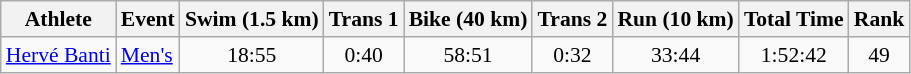<table class="wikitable" style="font-size:90%">
<tr>
<th>Athlete</th>
<th>Event</th>
<th>Swim (1.5 km)</th>
<th>Trans 1</th>
<th>Bike (40 km)</th>
<th>Trans 2</th>
<th>Run (10 km)</th>
<th>Total Time</th>
<th>Rank</th>
</tr>
<tr align=center>
<td align=left><a href='#'>Hervé Banti</a></td>
<td align=left><a href='#'>Men's</a></td>
<td>18:55</td>
<td>0:40</td>
<td>58:51</td>
<td>0:32</td>
<td>33:44</td>
<td>1:52:42</td>
<td>49</td>
</tr>
</table>
